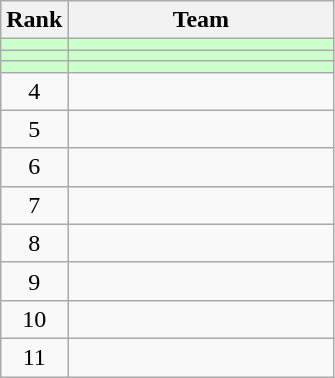<table class="wikitable">
<tr>
<th>Rank</th>
<th width=170>Team</th>
</tr>
<tr bgcolor=ccffcc>
<td align=center></td>
<td></td>
</tr>
<tr bgcolor=ccffcc>
<td align=center></td>
<td></td>
</tr>
<tr bgcolor=ccffcc>
<td align=center></td>
<td></td>
</tr>
<tr>
<td align=center>4</td>
<td></td>
</tr>
<tr>
<td align=center>5</td>
<td></td>
</tr>
<tr>
<td align=center>6</td>
<td></td>
</tr>
<tr>
<td align=center>7</td>
<td></td>
</tr>
<tr>
<td align=center>8</td>
<td></td>
</tr>
<tr>
<td align=center>9</td>
<td></td>
</tr>
<tr>
<td align=center>10</td>
<td></td>
</tr>
<tr>
<td align=center>11</td>
<td></td>
</tr>
</table>
